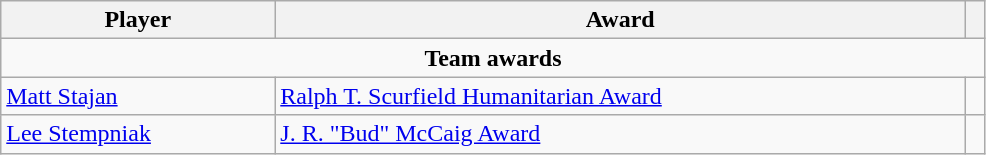<table class="wikitable" style="width:52%;">
<tr>
<th>Player</th>
<th>Award</th>
<th></th>
</tr>
<tr>
<td colspan="4" style="text-align:center;"><strong>Team awards</strong></td>
</tr>
<tr>
<td><a href='#'>Matt Stajan</a></td>
<td><a href='#'>Ralph T. Scurfield Humanitarian Award</a></td>
<td></td>
</tr>
<tr>
<td><a href='#'>Lee Stempniak</a></td>
<td><a href='#'>J. R. "Bud" McCaig Award</a></td>
<td></td>
</tr>
</table>
